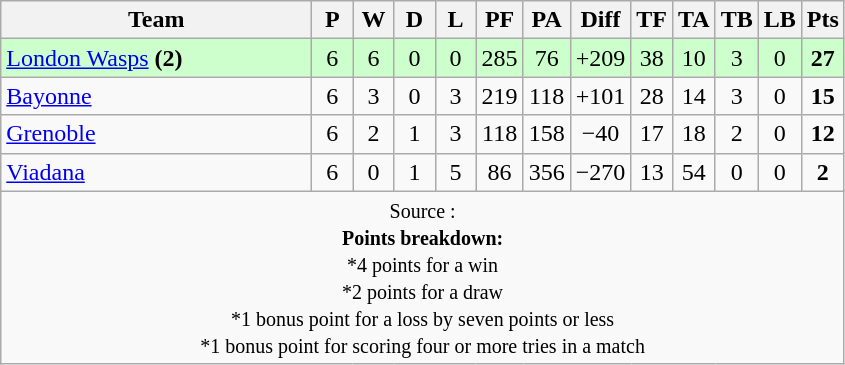<table class="wikitable" style="text-align: center;">
<tr>
<th style="width:200px;">Team</th>
<th width="20">P</th>
<th width="20">W</th>
<th width="20">D</th>
<th width="20">L</th>
<th width="20">PF</th>
<th width="20">PA</th>
<th width="20">Diff</th>
<th width="20">TF</th>
<th width="20">TA</th>
<th width="20">TB</th>
<th width="20">LB</th>
<th width="20">Pts</th>
</tr>
<tr bgcolor="#ccffcc">
<td align=left> <a href='#'>London Wasps</a> <strong>(2)</strong></td>
<td>6</td>
<td>6</td>
<td>0</td>
<td>0</td>
<td>285</td>
<td>76</td>
<td>+209</td>
<td>38</td>
<td>10</td>
<td>3</td>
<td>0</td>
<td><strong>27</strong></td>
</tr>
<tr>
<td align=left> <a href='#'>Bayonne</a></td>
<td>6</td>
<td>3</td>
<td>0</td>
<td>3</td>
<td>219</td>
<td>118</td>
<td>+101</td>
<td>28</td>
<td>14</td>
<td>3</td>
<td>0</td>
<td><strong>15</strong></td>
</tr>
<tr>
<td align=left> <a href='#'>Grenoble</a></td>
<td>6</td>
<td>2</td>
<td>1</td>
<td>3</td>
<td>118</td>
<td>158</td>
<td>−40</td>
<td>17</td>
<td>18</td>
<td>2</td>
<td>0</td>
<td><strong>12</strong></td>
</tr>
<tr>
<td align=left> <a href='#'>Viadana</a></td>
<td>6</td>
<td>0</td>
<td>1</td>
<td>5</td>
<td>86</td>
<td>356</td>
<td>−270</td>
<td>13</td>
<td>54</td>
<td>0</td>
<td>0</td>
<td><strong>2</strong></td>
</tr>
<tr |align=left|>
<td colspan="14" style="border:0px"><small>Source : <br><strong>Points breakdown:</strong><br>*4 points for a win<br>*2 points for a draw<br>*1 bonus point for a loss by seven points or less<br>*1 bonus point for scoring four or more tries in a match</small></td>
</tr>
</table>
